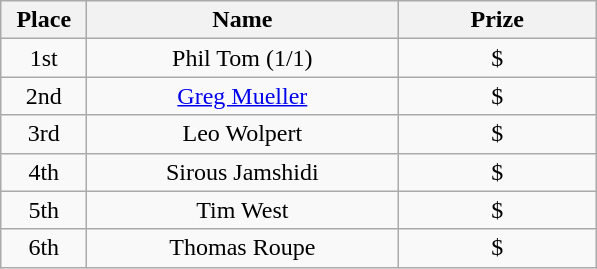<table class="wikitable">
<tr>
<th width="50">Place</th>
<th width="200">Name</th>
<th width="125">Prize</th>
</tr>
<tr>
<td align = "center">1st</td>
<td align = "center">Phil Tom (1/1)</td>
<td align = "center">$</td>
</tr>
<tr>
<td align = "center">2nd</td>
<td align = "center"><a href='#'>Greg Mueller</a></td>
<td align = "center">$</td>
</tr>
<tr>
<td align = "center">3rd</td>
<td align = "center">Leo Wolpert</td>
<td align = "center">$</td>
</tr>
<tr>
<td align = "center">4th</td>
<td align = "center">Sirous Jamshidi</td>
<td align = "center">$</td>
</tr>
<tr>
<td align = "center">5th</td>
<td align = "center">Tim West</td>
<td align = "center">$</td>
</tr>
<tr>
<td align = "center">6th</td>
<td align = "center">Thomas Roupe</td>
<td align = "center">$</td>
</tr>
</table>
